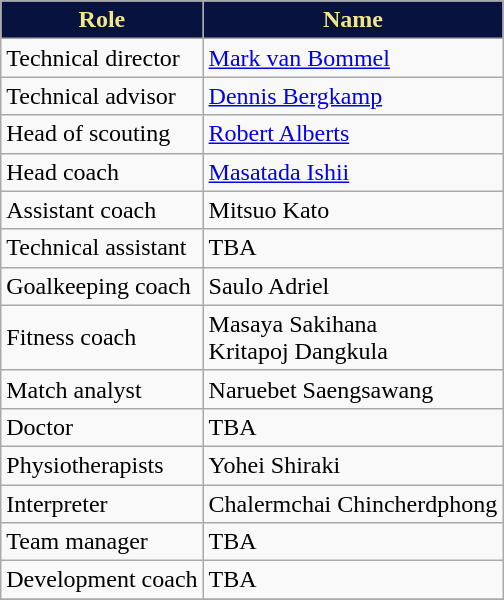<table class="wikitable">
<tr>
<th style="background: #07123F; color: #F1E788;"><strong>Role</strong></th>
<th style="background: #07123F; color: #F1E788;"><strong>Name</strong></th>
</tr>
<tr>
<td>Technical director</td>
<td> <a href='#'>Mark van Bommel</a></td>
</tr>
<tr>
<td>Technical advisor</td>
<td> <a href='#'>Dennis Bergkamp</a></td>
</tr>
<tr>
<td>Head of scouting</td>
<td> <a href='#'>Robert Alberts</a></td>
</tr>
<tr>
<td>Head coach</td>
<td> <a href='#'>Masatada Ishii</a></td>
</tr>
<tr>
<td>Assistant coach</td>
<td> Mitsuo Kato</td>
</tr>
<tr>
<td>Technical assistant</td>
<td>TBA</td>
</tr>
<tr>
<td>Goalkeeping coach</td>
<td> Saulo Adriel</td>
</tr>
<tr>
<td>Fitness coach</td>
<td> Masaya Sakihana <br>  Kritapoj Dangkula</td>
</tr>
<tr>
<td>Match analyst</td>
<td> Naruebet Saengsawang</td>
</tr>
<tr>
<td>Doctor</td>
<td>TBA</td>
</tr>
<tr>
<td>Physiotherapists</td>
<td> Yohei Shiraki</td>
</tr>
<tr>
<td>Interpreter</td>
<td> Chalermchai Chincherdphong</td>
</tr>
<tr>
<td>Team manager</td>
<td>TBA</td>
</tr>
<tr>
<td>Development coach</td>
<td>TBA</td>
</tr>
<tr>
</tr>
</table>
